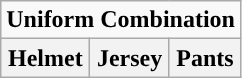<table class="wikitable">
<tr>
<td style="text-align:center" Colspan="3"><strong>Uniform Combination</strong></td>
</tr>
<tr style="text-align:center">
<th>Helmet</th>
<th>Jersey</th>
<th>Pants</th>
</tr>
</table>
